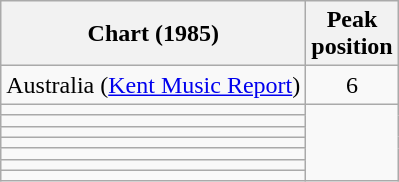<table class="wikitable sortable">
<tr>
<th>Chart (1985)</th>
<th>Peak<br>position</th>
</tr>
<tr>
<td>Australia (<a href='#'>Kent Music Report</a>)</td>
<td style="text-align:center;">6</td>
</tr>
<tr>
<td></td>
</tr>
<tr>
<td></td>
</tr>
<tr>
<td></td>
</tr>
<tr>
<td></td>
</tr>
<tr>
<td></td>
</tr>
<tr>
<td></td>
</tr>
<tr>
<td></td>
</tr>
</table>
